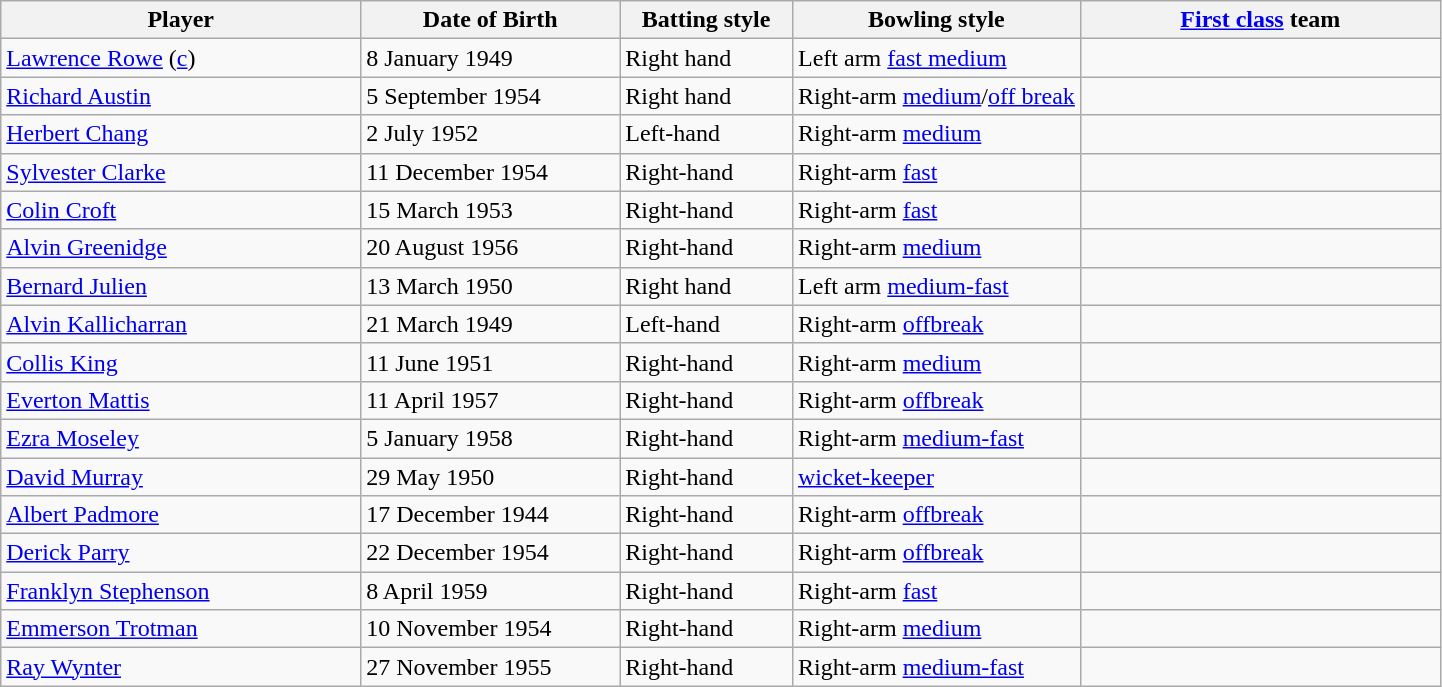<table class="wikitable">
<tr>
<th width="25%">Player</th>
<th width="18%">Date of Birth</th>
<th width="12%">Batting style</th>
<th width="20%">Bowling style</th>
<th width="25%"><a href='#'>First class</a> team</th>
</tr>
<tr>
<td><a href='#'>Lawrence Rowe</a> (<a href='#'>c</a>)</td>
<td>8 January 1949</td>
<td>Right hand</td>
<td>Left arm <a href='#'>fast medium</a></td>
<td></td>
</tr>
<tr>
<td><a href='#'>Richard Austin</a></td>
<td>5 September 1954</td>
<td>Right hand</td>
<td>Right-arm <a href='#'>medium</a>/<a href='#'>off break</a></td>
<td></td>
</tr>
<tr>
<td><a href='#'>Herbert Chang</a></td>
<td>2 July 1952</td>
<td>Left-hand</td>
<td>Right-arm <a href='#'>medium</a></td>
<td></td>
</tr>
<tr>
<td><a href='#'>Sylvester Clarke</a></td>
<td>11 December 1954</td>
<td>Right-hand</td>
<td>Right-arm <a href='#'>fast</a></td>
<td></td>
</tr>
<tr>
<td><a href='#'>Colin Croft</a></td>
<td>15 March 1953</td>
<td>Right-hand</td>
<td>Right-arm <a href='#'>fast</a></td>
<td></td>
</tr>
<tr>
<td><a href='#'>Alvin Greenidge</a></td>
<td>20 August 1956</td>
<td>Right-hand</td>
<td>Right-arm <a href='#'>medium</a></td>
<td></td>
</tr>
<tr>
<td><a href='#'>Bernard Julien</a></td>
<td>13 March 1950</td>
<td>Right hand</td>
<td>Left arm <a href='#'>medium-fast</a></td>
<td></td>
</tr>
<tr>
<td><a href='#'>Alvin Kallicharran</a></td>
<td>21 March 1949</td>
<td>Left-hand</td>
<td>Right-arm <a href='#'>offbreak</a></td>
<td></td>
</tr>
<tr>
<td><a href='#'>Collis King</a></td>
<td>11 June 1951</td>
<td>Right-hand</td>
<td>Right-arm <a href='#'>medium</a></td>
<td></td>
</tr>
<tr>
<td><a href='#'>Everton Mattis</a></td>
<td>11 April 1957</td>
<td>Right-hand</td>
<td>Right-arm <a href='#'>offbreak</a></td>
<td></td>
</tr>
<tr>
<td><a href='#'>Ezra Moseley</a></td>
<td>5 January 1958</td>
<td>Right-hand</td>
<td>Right-arm <a href='#'>medium-fast</a></td>
<td></td>
</tr>
<tr>
<td><a href='#'>David Murray</a></td>
<td>29 May 1950</td>
<td>Right-hand</td>
<td><a href='#'>wicket-keeper</a></td>
<td></td>
</tr>
<tr>
<td><a href='#'>Albert Padmore</a></td>
<td>17 December 1944</td>
<td>Right-hand</td>
<td>Right-arm <a href='#'>offbreak</a></td>
<td></td>
</tr>
<tr>
<td><a href='#'>Derick Parry</a></td>
<td>22 December 1954</td>
<td>Right-hand</td>
<td>Right-arm <a href='#'>offbreak</a></td>
<td></td>
</tr>
<tr>
<td><a href='#'>Franklyn Stephenson</a></td>
<td>8 April 1959</td>
<td>Right-hand</td>
<td>Right-arm <a href='#'>fast</a></td>
<td></td>
</tr>
<tr>
<td><a href='#'>Emmerson Trotman</a></td>
<td>10 November 1954</td>
<td>Right-hand</td>
<td>Right-arm <a href='#'>medium</a></td>
<td></td>
</tr>
<tr>
<td><a href='#'>Ray Wynter</a></td>
<td>27 November 1955</td>
<td>Right-hand</td>
<td>Right-arm <a href='#'>medium-fast</a></td>
<td></td>
</tr>
</table>
